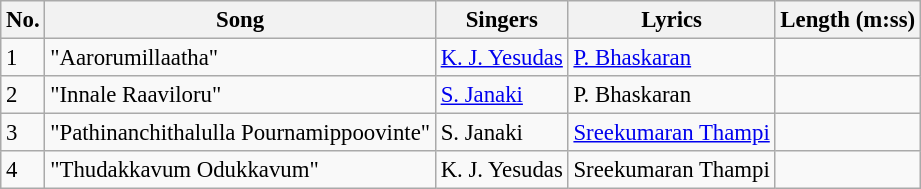<table class="wikitable" style="font-size:95%;">
<tr>
<th>No.</th>
<th>Song</th>
<th>Singers</th>
<th>Lyrics</th>
<th>Length (m:ss)</th>
</tr>
<tr>
<td>1</td>
<td>"Aarorumillaatha"</td>
<td><a href='#'>K. J. Yesudas</a></td>
<td><a href='#'>P. Bhaskaran</a></td>
<td></td>
</tr>
<tr>
<td>2</td>
<td>"Innale Raaviloru"</td>
<td><a href='#'>S. Janaki</a></td>
<td>P. Bhaskaran</td>
<td></td>
</tr>
<tr>
<td>3</td>
<td>"Pathinanchithalulla Pournamippoovinte"</td>
<td>S. Janaki</td>
<td><a href='#'>Sreekumaran Thampi</a></td>
<td></td>
</tr>
<tr>
<td>4</td>
<td>"Thudakkavum Odukkavum"</td>
<td>K. J. Yesudas</td>
<td>Sreekumaran Thampi</td>
<td></td>
</tr>
</table>
